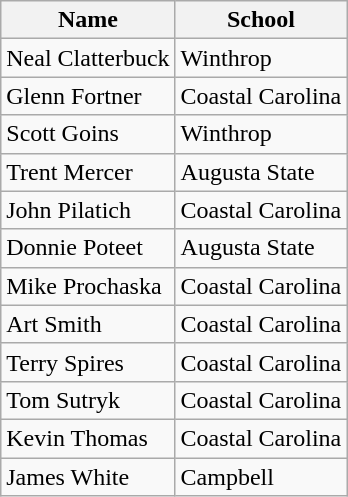<table class=wikitable>
<tr>
<th>Name</th>
<th>School</th>
</tr>
<tr>
<td>Neal Clatterbuck</td>
<td>Winthrop</td>
</tr>
<tr>
<td>Glenn Fortner</td>
<td>Coastal Carolina</td>
</tr>
<tr>
<td>Scott Goins</td>
<td>Winthrop</td>
</tr>
<tr>
<td>Trent Mercer</td>
<td>Augusta State</td>
</tr>
<tr>
<td>John Pilatich</td>
<td>Coastal Carolina</td>
</tr>
<tr>
<td>Donnie Poteet</td>
<td>Augusta State</td>
</tr>
<tr>
<td>Mike Prochaska</td>
<td>Coastal Carolina</td>
</tr>
<tr>
<td>Art Smith</td>
<td>Coastal Carolina</td>
</tr>
<tr>
<td>Terry Spires</td>
<td>Coastal Carolina</td>
</tr>
<tr>
<td>Tom Sutryk</td>
<td>Coastal Carolina</td>
</tr>
<tr>
<td>Kevin Thomas</td>
<td>Coastal Carolina</td>
</tr>
<tr>
<td>James White</td>
<td>Campbell</td>
</tr>
</table>
